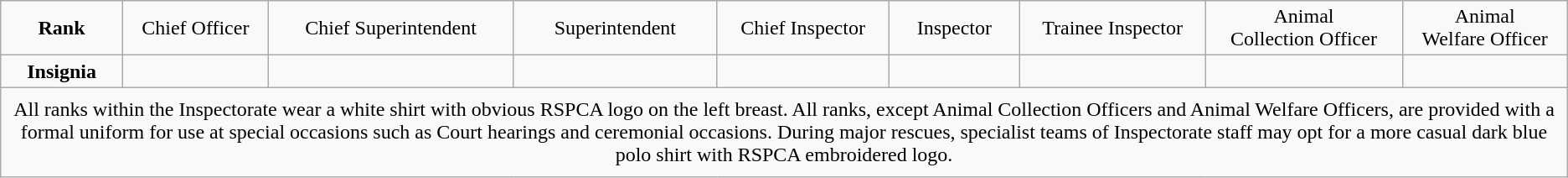<table class="wikitable" style="text-align:center">
<tr>
<td><strong>Rank</strong></td>
<td>Chief Officer</td>
<td>Chief Superintendent</td>
<td>Superintendent</td>
<td>Chief Inspector</td>
<td>Inspector</td>
<td>Trainee Inspector</td>
<td>Animal<br> Collection Officer</td>
<td>Animal<br> Welfare Officer</td>
</tr>
<tr>
<td><strong>Insignia</strong></td>
<td></td>
<td></td>
<td></td>
<td></td>
<td></td>
<td></td>
<td></td>
<td></td>
</tr>
<tr>
<td colspan="10" style="text-align:center; padding: 0.5em 0.2em;">All ranks within the Inspectorate wear a white shirt with obvious RSPCA logo on the left breast. All ranks, except Animal Collection Officers and Animal Welfare Officers, are provided with a formal uniform for use at special occasions such as Court hearings and ceremonial occasions. During major rescues, specialist teams of Inspectorate staff may opt for a more casual dark blue polo shirt with RSPCA embroidered logo.</td>
</tr>
</table>
